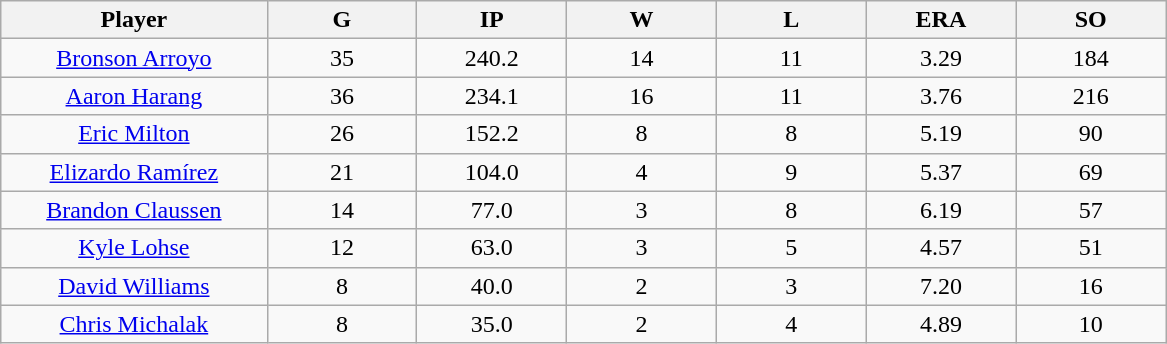<table class="wikitable sortable">
<tr>
<th bgcolor="#DDDDFF" width="16%">Player</th>
<th bgcolor="#DDDDFF" width="9%">G</th>
<th bgcolor="#DDDDFF" width="9%">IP</th>
<th bgcolor="#DDDDFF" width="9%">W</th>
<th bgcolor="#DDDDFF" width="9%">L</th>
<th bgcolor="#DDDDFF" width="9%">ERA</th>
<th bgcolor="#DDDDFF" width="9%">SO</th>
</tr>
<tr align="center">
<td><a href='#'>Bronson Arroyo</a></td>
<td>35</td>
<td>240.2</td>
<td>14</td>
<td>11</td>
<td>3.29</td>
<td>184</td>
</tr>
<tr align=center>
<td><a href='#'>Aaron Harang</a></td>
<td>36</td>
<td>234.1</td>
<td>16</td>
<td>11</td>
<td>3.76</td>
<td>216</td>
</tr>
<tr align=center>
<td><a href='#'>Eric Milton</a></td>
<td>26</td>
<td>152.2</td>
<td>8</td>
<td>8</td>
<td>5.19</td>
<td>90</td>
</tr>
<tr align=center>
<td><a href='#'>Elizardo Ramírez</a></td>
<td>21</td>
<td>104.0</td>
<td>4</td>
<td>9</td>
<td>5.37</td>
<td>69</td>
</tr>
<tr align=center>
<td><a href='#'>Brandon Claussen</a></td>
<td>14</td>
<td>77.0</td>
<td>3</td>
<td>8</td>
<td>6.19</td>
<td>57</td>
</tr>
<tr align=center>
<td><a href='#'>Kyle Lohse</a></td>
<td>12</td>
<td>63.0</td>
<td>3</td>
<td>5</td>
<td>4.57</td>
<td>51</td>
</tr>
<tr align=center>
<td><a href='#'>David Williams</a></td>
<td>8</td>
<td>40.0</td>
<td>2</td>
<td>3</td>
<td>7.20</td>
<td>16</td>
</tr>
<tr align=center>
<td><a href='#'>Chris Michalak</a></td>
<td>8</td>
<td>35.0</td>
<td>2</td>
<td>4</td>
<td>4.89</td>
<td>10</td>
</tr>
</table>
